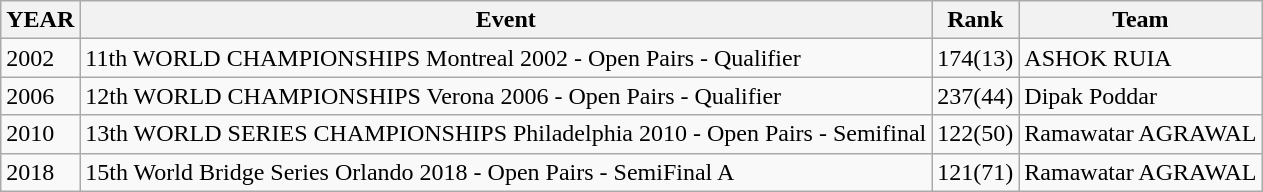<table class="wikitable">
<tr>
<th>YEAR</th>
<th>Event</th>
<th>Rank</th>
<th>Team</th>
</tr>
<tr>
<td>2002</td>
<td>11th WORLD CHAMPIONSHIPS Montreal 2002 - Open Pairs - Qualifier</td>
<td>174(13)</td>
<td>ASHOK RUIA</td>
</tr>
<tr>
<td>2006</td>
<td>12th WORLD CHAMPIONSHIPS Verona 2006 - Open Pairs - Qualifier</td>
<td>237(44)</td>
<td>Dipak Poddar</td>
</tr>
<tr>
<td>2010</td>
<td>13th WORLD SERIES CHAMPIONSHIPS Philadelphia 2010 - Open Pairs - Semifinal</td>
<td>122(50)</td>
<td>Ramawatar AGRAWAL</td>
</tr>
<tr>
<td>2018</td>
<td>15th World Bridge Series Orlando 2018 - Open Pairs - SemiFinal A</td>
<td>121(71)</td>
<td>Ramawatar AGRAWAL</td>
</tr>
</table>
